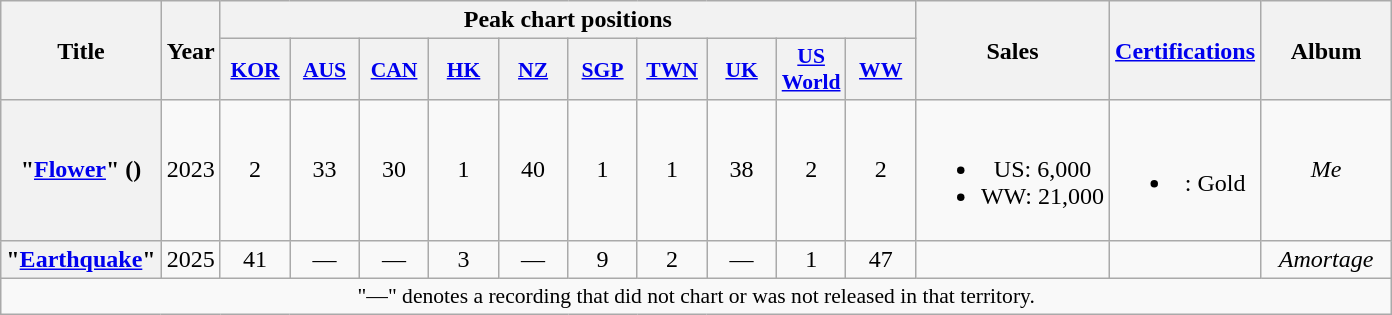<table class="wikitable plainrowheaders" style="text-align:center">
<tr>
<th scope="col" rowspan="2">Title</th>
<th scope="col" rowspan="2">Year</th>
<th scope="col" colspan="10">Peak chart positions</th>
<th scope="col" rowspan="2">Sales</th>
<th scope="col" rowspan="2"><a href='#'>Certifications</a></th>
<th scope="col" rowspan="2" style="width:5em">Album</th>
</tr>
<tr>
<th scope="col" style="width:2.75em;font-size:90%"><a href='#'>KOR</a><br></th>
<th scope="col" style="width:2.75em;font-size:90%"><a href='#'>AUS</a><br></th>
<th scope="col" style="width:2.75em;font-size:90%"><a href='#'>CAN</a><br></th>
<th scope="col" style="width:2.75em;font-size:90%"><a href='#'>HK</a><br></th>
<th scope="col" style="width:2.75em;font-size:90%"><a href='#'>NZ</a><br></th>
<th scope="col" style="width:2.75em;font-size:90%"><a href='#'>SGP</a><br></th>
<th scope="col" style="width:2.75em;font-size:90%"><a href='#'>TWN</a><br></th>
<th scope="col" style="width:2.75em;font-size:90%"><a href='#'>UK</a><br></th>
<th scope="col" style="width:2.75em;font-size:90%"><a href='#'>US<br>World</a><br></th>
<th scope="col" style="width:2.75em;font-size:90%"><a href='#'>WW</a><br></th>
</tr>
<tr>
<th scope="row">"<a href='#'>Flower</a>" ()</th>
<td>2023</td>
<td>2</td>
<td>33</td>
<td>30</td>
<td>1</td>
<td>40</td>
<td>1</td>
<td>1</td>
<td>38</td>
<td>2</td>
<td>2</td>
<td><br><ul><li>US: 6,000</li><li>WW: 21,000</li></ul></td>
<td><br><ul><li><a href='#'></a>: Gold</li></ul></td>
<td><em>Me</em></td>
</tr>
<tr>
<th scope="row">"<a href='#'>Earthquake</a>"</th>
<td>2025</td>
<td>41</td>
<td>—</td>
<td>—</td>
<td>3</td>
<td>—</td>
<td>9</td>
<td>2</td>
<td>—</td>
<td>1</td>
<td>47</td>
<td></td>
<td></td>
<td><em>Amortage</em></td>
</tr>
<tr>
<td colspan="15" style="font-size:90%">"—" denotes a recording that did not chart or was not released in that territory.</td>
</tr>
</table>
